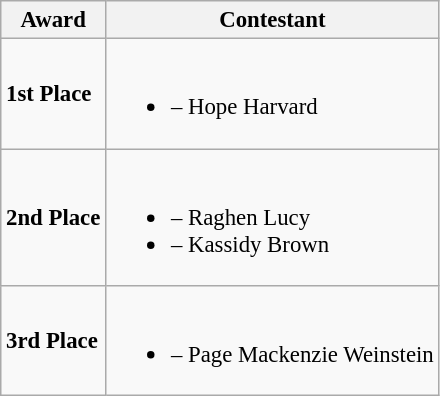<table class="wikitable sortable" style="font-size: 95%;">
<tr>
<th>Award</th>
<th>Contestant</th>
</tr>
<tr>
<td><strong>1st Place</strong></td>
<td><br><ul><li> – Hope Harvard</li></ul></td>
</tr>
<tr>
<td><strong>2nd Place</strong></td>
<td><br><ul><li> – Raghen Lucy</li><li> – Kassidy Brown</li></ul></td>
</tr>
<tr>
<td><strong>3rd Place</strong></td>
<td><br><ul><li> – Page Mackenzie Weinstein</li></ul></td>
</tr>
</table>
